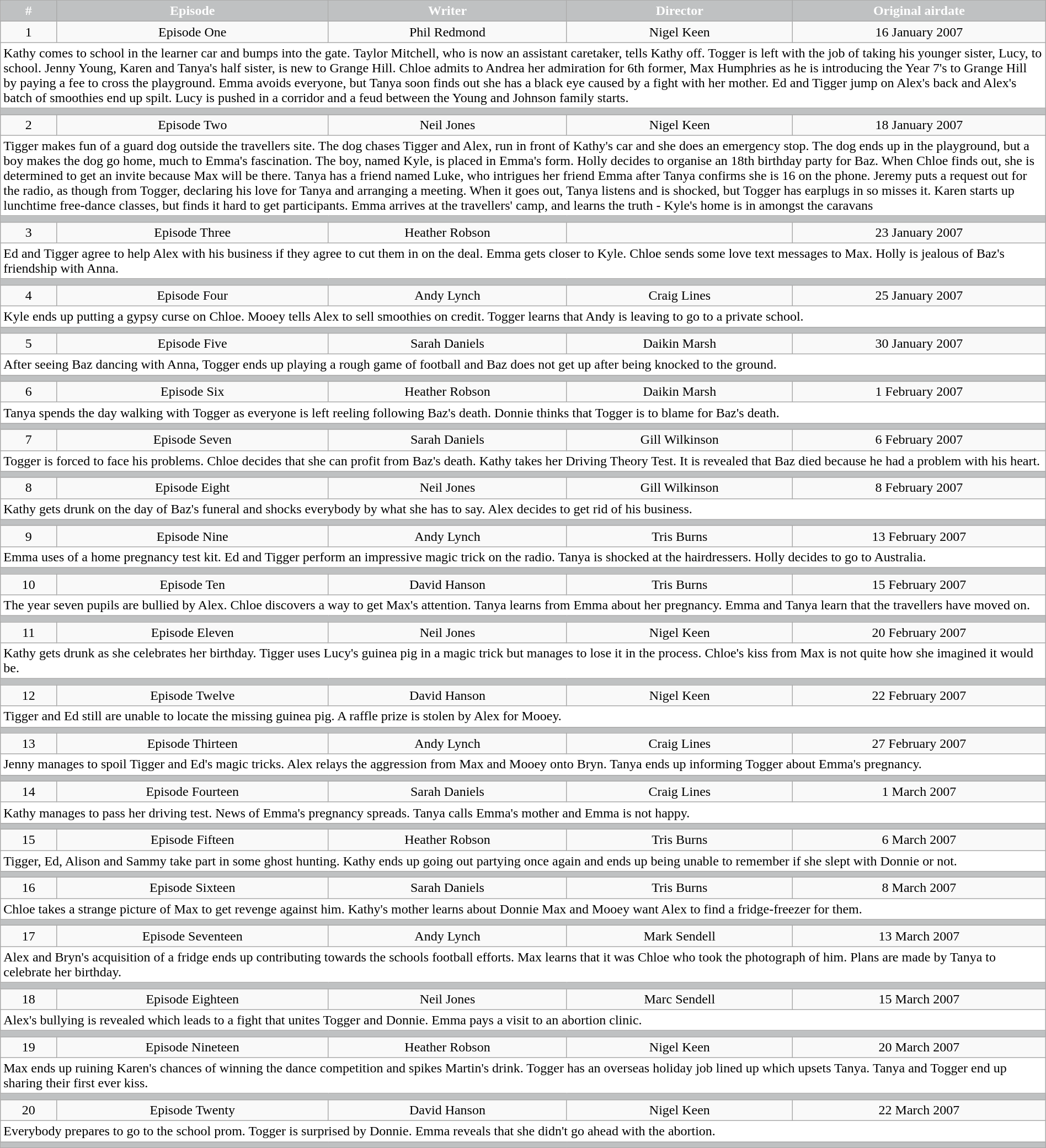<table class="wikitable" style="width:100%;">
<tr>
<th style="background-color: #BFC1C2; color:white">#</th>
<th style="background:#BFC1C2; color:white">Episode</th>
<th style="background: #BFC1C2; color:white">Writer</th>
<th style="background: #BFC1C2; color:white">Director</th>
<th style="background: #BFC1C2; color:white">Original airdate</th>
</tr>
<tr>
<td align="center">1</td>
<td align="center">Episode One</td>
<td align="center">Phil Redmond</td>
<td align="center">Nigel Keen</td>
<td align="center">16 January 2007</td>
</tr>
<tr>
<td style="background:white" colspan="5">Kathy comes to school in the learner car and bumps into the gate. Taylor Mitchell, who is now an assistant caretaker, tells Kathy off. Togger is left with the job of taking his younger sister, Lucy, to school. Jenny Young, Karen and Tanya's half sister, is new to Grange Hill. Chloe admits to Andrea her admiration for 6th former, Max Humphries as he is introducing the Year 7's to Grange Hill by paying a fee to cross the playground. Emma avoids everyone, but Tanya soon finds out she has a black eye caused by a fight with her mother. Ed and Tigger jump on Alex's back and Alex's batch of smoothies end up spilt. Lucy is pushed in a corridor and a feud between the Young and Johnson family starts.</td>
</tr>
<tr style="background:#BFC1C2; height:2px">
<td colspan="5"></td>
</tr>
<tr>
</tr>
<tr>
<td align="center">2</td>
<td align="center">Episode Two</td>
<td align="center">Neil Jones</td>
<td align="center">Nigel Keen</td>
<td align="center">18 January 2007</td>
</tr>
<tr>
<td style="background:white" colspan="5">Tigger makes fun of a guard dog outside the travellers site. The dog chases Tigger and Alex, run in front of Kathy's car and she does an emergency stop. The dog ends up in the playground, but a boy makes the dog go home, much to Emma's fascination. The boy, named Kyle, is placed in Emma's form. Holly decides to organise an 18th birthday party for Baz. When Chloe finds out, she is determined to get an invite because Max will be there. Tanya has a friend named Luke, who intrigues her friend Emma after Tanya confirms she is 16 on the phone. Jeremy puts a request out for the radio, as though from Togger, declaring his love for Tanya and arranging a meeting. When it goes out, Tanya listens and is shocked, but Togger has earplugs in so misses it. Karen starts up lunchtime free-dance classes, but finds it hard to get participants. Emma arrives at the travellers' camp, and learns the truth - Kyle's home is in amongst the caravans</td>
</tr>
<tr style="background:#BFC1C2; height:2px">
<td colspan="5"></td>
</tr>
<tr>
<td align="center">3</td>
<td align="center">Episode Three</td>
<td align="center">Heather Robson</td>
<td align="center"></td>
<td align="center">23 January 2007</td>
</tr>
<tr>
<td style="background:white" colspan="5">Ed and Tigger agree to help Alex with his business if they agree to cut them in on the deal. Emma gets closer to Kyle. Chloe sends some love text messages to Max. Holly is jealous of Baz's friendship with Anna.</td>
</tr>
<tr style="background:#BFC1C2; height:2px">
<td colspan="5"></td>
</tr>
<tr>
<td align="center">4</td>
<td align="center">Episode Four</td>
<td align="center">Andy Lynch</td>
<td align="center">Craig Lines</td>
<td align="center">25 January 2007</td>
</tr>
<tr>
<td style="background:white" colspan="5">Kyle ends up putting a gypsy curse on Chloe. Mooey tells Alex to sell smoothies on credit. Togger learns that Andy is leaving to go to a private school.</td>
</tr>
<tr style="background:#BFC1C2; height:2px">
<td colspan="5"></td>
</tr>
<tr>
<td align="center">5</td>
<td align="center">Episode Five</td>
<td align="center">Sarah Daniels</td>
<td align="center">Daikin Marsh</td>
<td align="center">30 January 2007</td>
</tr>
<tr>
<td style="background:white" colspan="5">After seeing Baz dancing with Anna, Togger ends up playing a rough game of football and Baz does not get up after being knocked to the ground.</td>
</tr>
<tr style="background:#BFC1C2; height:2px">
<td colspan="5"></td>
</tr>
<tr>
<td align="center">6</td>
<td align="center">Episode Six</td>
<td align="center">Heather Robson</td>
<td align="center">Daikin Marsh</td>
<td align="center">1 February 2007</td>
</tr>
<tr>
<td style="background:white" colspan="5">Tanya spends the day walking with Togger as everyone is left reeling following Baz's death. Donnie thinks that Togger is to blame for Baz's death.</td>
</tr>
<tr style="background:#BFC1C2; height:2px">
<td colspan="5"></td>
</tr>
<tr>
<td align="center">7</td>
<td align="center">Episode Seven</td>
<td align="center">Sarah Daniels</td>
<td align="center">Gill Wilkinson</td>
<td align="center">6 February 2007</td>
</tr>
<tr>
<td style="background:white" colspan="5">Togger is forced to face his problems. Chloe decides that she can profit from Baz's death. Kathy takes her Driving Theory Test. It is revealed that Baz died because he had a problem with his heart.</td>
</tr>
<tr style="background:#BFC1C2; height:2px">
<td colspan="5"></td>
</tr>
<tr>
<td align="center">8</td>
<td align="center">Episode Eight</td>
<td align="center">Neil Jones</td>
<td align="center">Gill Wilkinson</td>
<td align="center">8 February 2007</td>
</tr>
<tr>
<td style="background:white" colspan="5">Kathy gets drunk on the day of Baz's funeral and shocks everybody by what she has to say. Alex decides to get rid of his business.</td>
</tr>
<tr style="background:#BFC1C2; height:2px">
<td colspan="5"></td>
</tr>
<tr>
<td align="center">9</td>
<td align="center">Episode Nine</td>
<td align="center">Andy Lynch</td>
<td align="center">Tris Burns</td>
<td align="center">13 February 2007</td>
</tr>
<tr>
<td style="background:white" colspan="5">Emma uses of a home pregnancy test kit. Ed and Tigger perform an impressive magic trick on the radio. Tanya is shocked at the hairdressers. Holly decides to go to Australia.</td>
</tr>
<tr style="background:#BFC1C2; height:2px">
<td colspan="5"></td>
</tr>
<tr>
<td align="center">10</td>
<td align="center">Episode Ten</td>
<td align="center">David Hanson</td>
<td align="center">Tris Burns</td>
<td align="center">15 February 2007</td>
</tr>
<tr>
<td style="background:white" colspan="5">The year seven pupils are bullied by Alex. Chloe discovers a way to get Max's attention. Tanya learns from Emma about her pregnancy. Emma and Tanya learn that the travellers have moved on.</td>
</tr>
<tr style="background:#BFC1C2; height:2px">
<td colspan="5"></td>
</tr>
<tr>
<td align="center">11</td>
<td align="center">Episode Eleven</td>
<td align="center">Neil Jones</td>
<td align="center">Nigel Keen</td>
<td align="center">20 February 2007</td>
</tr>
<tr>
<td style="background:white" colspan="5">Kathy gets drunk as she celebrates her birthday. Tigger uses Lucy's guinea pig in a magic trick but manages to lose it in the process. Chloe's kiss from Max is not quite how she imagined it would be.</td>
</tr>
<tr style="background:#BFC1C2; height:2px">
<td colspan="5"></td>
</tr>
<tr>
<td align="center">12</td>
<td align="center">Episode Twelve</td>
<td align="center">David Hanson</td>
<td align="center">Nigel Keen</td>
<td align="center">22 February 2007</td>
</tr>
<tr>
<td style="background:white" colspan="5">Tigger and Ed still are unable to locate the missing guinea pig. A raffle prize is stolen by Alex for Mooey.</td>
</tr>
<tr style="background:#BFC1C2; height:2px">
<td colspan="5"></td>
</tr>
<tr>
<td align="center">13</td>
<td align="center">Episode Thirteen</td>
<td align="center">Andy Lynch</td>
<td align="center">Craig Lines</td>
<td align="center">27 February 2007</td>
</tr>
<tr>
<td style="background:white" colspan="5">Jenny manages to spoil Tigger and Ed's magic tricks. Alex relays the aggression from Max and Mooey onto Bryn. Tanya ends up informing Togger about Emma's pregnancy.</td>
</tr>
<tr style="background:#BFC1C2; height:2px">
<td colspan="5"></td>
</tr>
<tr>
<td align="center">14</td>
<td align="center">Episode Fourteen</td>
<td align="center">Sarah Daniels</td>
<td align="center">Craig Lines</td>
<td align="center">1 March 2007</td>
</tr>
<tr>
<td style="background:white" colspan="5">Kathy manages to pass her driving test. News of Emma's pregnancy spreads. Tanya calls Emma's mother and Emma is not happy.</td>
</tr>
<tr style="background:#BFC1C2; height:2px">
<td colspan="5"></td>
</tr>
<tr>
<td align="center">15</td>
<td align="center">Episode Fifteen</td>
<td align="center">Heather Robson</td>
<td align="center">Tris Burns</td>
<td align="center">6 March 2007</td>
</tr>
<tr>
<td style="background:white" colspan="5">Tigger, Ed, Alison and Sammy take part in some ghost hunting. Kathy ends up going out partying once again and ends up being unable to remember if she slept with Donnie or not.</td>
</tr>
<tr style="background:#BFC1C2; height:2px">
<td colspan="5"></td>
</tr>
<tr>
<td align="center">16</td>
<td align="center">Episode Sixteen</td>
<td align="center">Sarah Daniels</td>
<td align="center">Tris Burns</td>
<td align="center">8 March 2007</td>
</tr>
<tr>
<td style="background:white" colspan="5">Chloe takes a strange picture of Max to get revenge against him. Kathy's mother learns about Donnie Max and Mooey want Alex to find a fridge-freezer for them.</td>
</tr>
<tr style="background:#BFC1C2; height:2px">
<td colspan="5"></td>
</tr>
<tr>
<td align="center">17</td>
<td align="center">Episode Seventeen</td>
<td align="center">Andy Lynch</td>
<td align="center">Mark Sendell</td>
<td align="center">13 March 2007</td>
</tr>
<tr>
<td style="background:white" colspan="5">Alex and Bryn's acquisition of a fridge ends up contributing towards the schools football efforts. Max learns that it was Chloe who took the photograph of him. Plans are made by Tanya to celebrate her birthday.</td>
</tr>
<tr style="background:#BFC1C2; height:2px">
<td colspan="5"></td>
</tr>
<tr>
<td align="center">18</td>
<td align="center">Episode Eighteen</td>
<td align="center">Neil Jones</td>
<td align="center">Marc Sendell</td>
<td align="center">15 March 2007</td>
</tr>
<tr>
<td style="background:white" colspan="5">Alex's bullying is revealed which leads to a fight that unites Togger and Donnie. Emma pays a visit to an abortion clinic.</td>
</tr>
<tr style="background:#BFC1C2; height:2px">
<td colspan="5"></td>
</tr>
<tr>
<td align="center">19</td>
<td align="center">Episode Nineteen</td>
<td align="center">Heather Robson</td>
<td align="center">Nigel Keen</td>
<td align="center">20 March 2007</td>
</tr>
<tr>
<td style="background:white" colspan="5">Max ends up ruining Karen's chances of winning the dance competition and spikes Martin's drink. Togger has an overseas holiday job lined up which upsets Tanya. Tanya and Togger end up sharing their first ever kiss.</td>
</tr>
<tr style="background:#BFC1C2; height:2px">
<td colspan="5"></td>
</tr>
<tr>
<td align="center">20</td>
<td align="center">Episode Twenty</td>
<td align="center">David Hanson</td>
<td align="center">Nigel Keen</td>
<td align="center">22 March 2007</td>
</tr>
<tr>
<td style="background:white" colspan="5">Everybody prepares to go to the school prom. Togger is surprised by Donnie. Emma reveals that she didn't go ahead with the abortion.</td>
</tr>
<tr style="background:#BFC1C2; height:2px">
<td colspan="5"></td>
</tr>
<tr>
</tr>
</table>
